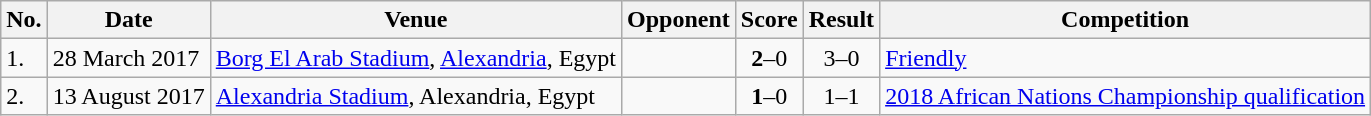<table class="wikitable">
<tr>
<th>No.</th>
<th>Date</th>
<th>Venue</th>
<th>Opponent</th>
<th>Score</th>
<th>Result</th>
<th>Competition</th>
</tr>
<tr>
<td>1.</td>
<td>28 March 2017</td>
<td><a href='#'>Borg El Arab Stadium</a>, <a href='#'>Alexandria</a>, Egypt</td>
<td></td>
<td align=center><strong>2</strong>–0</td>
<td align=center>3–0</td>
<td><a href='#'>Friendly</a></td>
</tr>
<tr>
<td>2.</td>
<td>13 August 2017</td>
<td><a href='#'>Alexandria Stadium</a>, Alexandria, Egypt</td>
<td></td>
<td align=center><strong>1</strong>–0</td>
<td align=center>1–1</td>
<td><a href='#'>2018 African Nations Championship qualification</a></td>
</tr>
</table>
